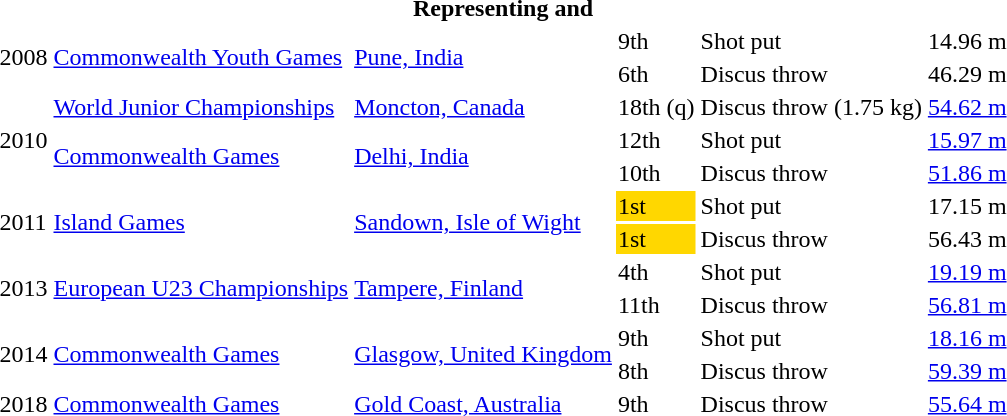<table>
<tr>
<th colspan="6">Representing  and </th>
</tr>
<tr>
<td rowspan=2>2008</td>
<td rowspan=2><a href='#'>Commonwealth Youth Games</a></td>
<td rowspan=2><a href='#'>Pune, India</a></td>
<td>9th</td>
<td>Shot put</td>
<td>14.96 m</td>
</tr>
<tr>
<td>6th</td>
<td>Discus throw</td>
<td>46.29 m</td>
</tr>
<tr>
<td rowspan=3>2010</td>
<td><a href='#'>World Junior Championships</a></td>
<td><a href='#'>Moncton, Canada</a></td>
<td>18th (q)</td>
<td>Discus throw (1.75 kg)</td>
<td><a href='#'>54.62 m</a></td>
</tr>
<tr>
<td rowspan=2><a href='#'>Commonwealth Games</a></td>
<td rowspan=2><a href='#'>Delhi, India</a></td>
<td>12th</td>
<td>Shot put</td>
<td><a href='#'>15.97 m</a></td>
</tr>
<tr>
<td>10th</td>
<td>Discus throw</td>
<td><a href='#'>51.86 m</a></td>
</tr>
<tr>
<td rowspan=2>2011</td>
<td rowspan=2><a href='#'>Island Games</a></td>
<td rowspan=2><a href='#'>Sandown, Isle of Wight</a></td>
<td bgcolor=gold>1st</td>
<td>Shot put</td>
<td>17.15 m</td>
</tr>
<tr>
<td bgcolor=gold>1st</td>
<td>Discus throw</td>
<td>56.43 m</td>
</tr>
<tr>
<td rowspan=2>2013</td>
<td rowspan=2><a href='#'>European U23 Championships</a></td>
<td rowspan=2><a href='#'>Tampere, Finland</a></td>
<td>4th</td>
<td>Shot put</td>
<td><a href='#'>19.19 m</a></td>
</tr>
<tr>
<td>11th</td>
<td>Discus throw</td>
<td><a href='#'>56.81 m</a></td>
</tr>
<tr>
<td rowspan=2>2014</td>
<td rowspan=2><a href='#'>Commonwealth Games</a></td>
<td rowspan=2><a href='#'>Glasgow, United Kingdom</a></td>
<td>9th</td>
<td>Shot put</td>
<td><a href='#'>18.16 m</a></td>
</tr>
<tr>
<td>8th</td>
<td>Discus throw</td>
<td><a href='#'>59.39 m</a></td>
</tr>
<tr>
<td>2018</td>
<td><a href='#'>Commonwealth Games</a></td>
<td><a href='#'>Gold Coast, Australia</a></td>
<td>9th</td>
<td>Discus throw</td>
<td><a href='#'>55.64 m</a></td>
</tr>
</table>
